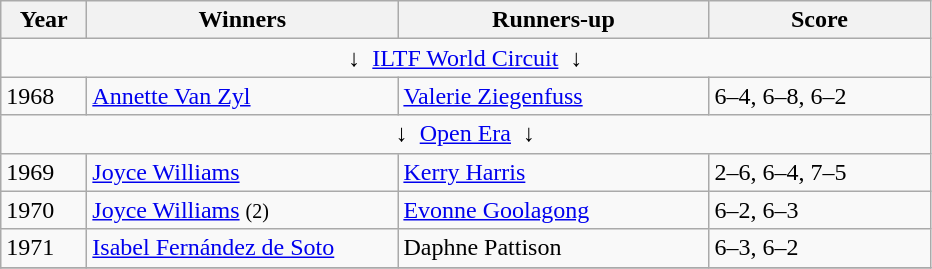<table class="wikitable">
<tr>
<th style="width:50px">Year</th>
<th style="width:200px">Winners</th>
<th style="width:200px">Runners-up</th>
<th style="width:140px" class="unsortable">Score</th>
</tr>
<tr>
<td colspan=4 align=center>↓  <a href='#'>ILTF World Circuit</a>  ↓</td>
</tr>
<tr>
<td>1968</td>
<td> <a href='#'>Annette Van Zyl</a></td>
<td> <a href='#'>Valerie Ziegenfuss</a></td>
<td>6–4, 6–8, 6–2</td>
</tr>
<tr>
<td colspan=4 align=center>↓  <a href='#'>Open Era</a>  ↓</td>
</tr>
<tr>
<td>1969</td>
<td> <a href='#'>Joyce Williams</a></td>
<td> <a href='#'>Kerry Harris</a></td>
<td>2–6, 6–4, 7–5</td>
</tr>
<tr>
<td>1970 </td>
<td> <a href='#'>Joyce Williams</a> <small>(2)</small></td>
<td> <a href='#'>Evonne Goolagong</a></td>
<td>6–2, 6–3</td>
</tr>
<tr>
<td>1971</td>
<td> <a href='#'>Isabel Fernández de Soto</a></td>
<td> Daphne Pattison</td>
<td>6–3, 6–2</td>
</tr>
<tr>
</tr>
</table>
